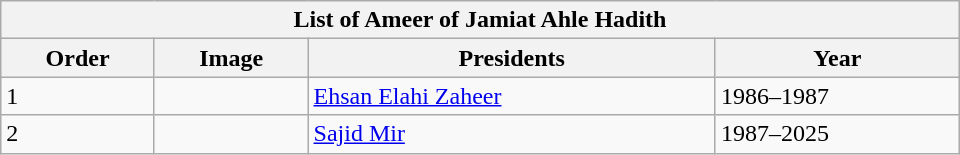<table class="wikitable sortable" style="min-width:40em">
<tr>
<th colspan="4">List of Ameer of Jamiat Ahle Hadith</th>
</tr>
<tr>
<th>Order</th>
<th>Image</th>
<th>Presidents</th>
<th>Year</th>
</tr>
<tr>
<td>1</td>
<td></td>
<td><a href='#'>Ehsan Elahi Zaheer</a></td>
<td>1986–1987</td>
</tr>
<tr>
<td>2</td>
<td></td>
<td><a href='#'>Sajid Mir</a></td>
<td>1987–2025</td>
</tr>
</table>
